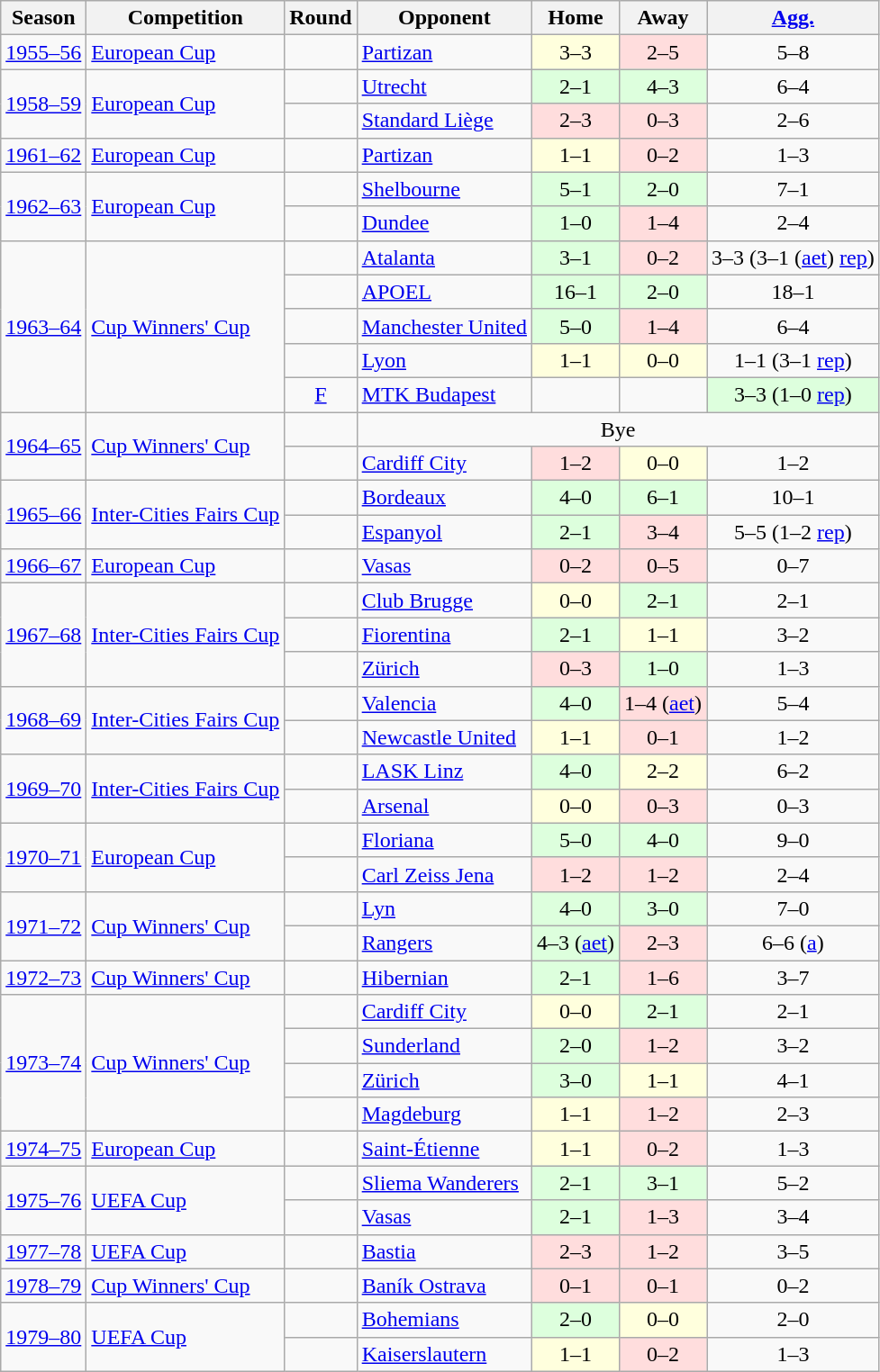<table class="wikitable collapsible collapsed" style="text-align: center;">
<tr>
<th>Season</th>
<th>Competition</th>
<th>Round</th>
<th>Opponent</th>
<th>Home</th>
<th>Away</th>
<th><a href='#'>Agg.</a></th>
</tr>
<tr>
<td><a href='#'>1955–56</a></td>
<td align="left"><a href='#'>European Cup</a></td>
<td></td>
<td align="left"> <a href='#'>Partizan</a></td>
<td bgcolor="#ffffdd">3–3</td>
<td bgcolor="#ffdddd">2–5</td>
<td>5–8</td>
</tr>
<tr>
<td rowspan=2><a href='#'>1958–59</a></td>
<td rowspan=2 align="left"><a href='#'>European Cup</a></td>
<td></td>
<td align="left"> <a href='#'>Utrecht</a></td>
<td bgcolor="#ddffdd">2–1</td>
<td bgcolor="#ddffdd">4–3</td>
<td>6–4</td>
</tr>
<tr>
<td></td>
<td align="left"> <a href='#'>Standard Liège</a></td>
<td bgcolor="#ffdddd">2–3</td>
<td bgcolor="#ffdddd">0–3</td>
<td>2–6</td>
</tr>
<tr>
<td><a href='#'>1961–62</a></td>
<td align="left"><a href='#'>European Cup</a></td>
<td></td>
<td align="left"> <a href='#'>Partizan</a></td>
<td bgcolor="#ffffdd">1–1</td>
<td bgcolor="#ffdddd">0–2</td>
<td>1–3</td>
</tr>
<tr>
<td rowspan=2><a href='#'>1962–63</a></td>
<td rowspan=2 align="left"><a href='#'>European Cup</a></td>
<td></td>
<td align="left"> <a href='#'>Shelbourne</a></td>
<td bgcolor="#ddffdd">5–1</td>
<td bgcolor="#ddffdd">2–0</td>
<td>7–1</td>
</tr>
<tr>
<td></td>
<td align="left"> <a href='#'>Dundee</a></td>
<td bgcolor="#ddffdd">1–0</td>
<td bgcolor="#ffdddd">1–4</td>
<td>2–4</td>
</tr>
<tr>
<td rowspan=5><a href='#'>1963–64</a></td>
<td rowspan=5 align="left"><a href='#'>Cup Winners' Cup</a></td>
<td></td>
<td align="left"> <a href='#'>Atalanta</a></td>
<td bgcolor="#ddffdd">3–1</td>
<td bgcolor="#ffdddd">0–2</td>
<td>3–3 (3–1 (<a href='#'>aet</a>) <a href='#'>rep</a>)</td>
</tr>
<tr>
<td></td>
<td align="left"> <a href='#'>APOEL</a></td>
<td bgcolor="#ddffdd">16–1</td>
<td bgcolor="#ddffdd">2–0</td>
<td>18–1</td>
</tr>
<tr>
<td></td>
<td align="left"> <a href='#'>Manchester United</a></td>
<td bgcolor="#ddffdd">5–0</td>
<td bgcolor="#ffdddd">1–4</td>
<td>6–4</td>
</tr>
<tr>
<td></td>
<td align="left"> <a href='#'>Lyon</a></td>
<td bgcolor="#ffffdd">1–1</td>
<td bgcolor="#ffffdd">0–0</td>
<td>1–1 (3–1 <a href='#'>rep</a>)</td>
</tr>
<tr>
<td><a href='#'>F</a></td>
<td align="left"> <a href='#'>MTK Budapest</a></td>
<td></td>
<td></td>
<td bgcolor="#ddffdd">3–3 (1–0 <a href='#'>rep</a>)</td>
</tr>
<tr>
<td rowspan=2><a href='#'>1964–65</a></td>
<td rowspan=2 align="left"><a href='#'>Cup Winners' Cup</a></td>
<td></td>
<td colspan=4>Bye</td>
</tr>
<tr>
<td></td>
<td align="left"> <a href='#'>Cardiff City</a></td>
<td bgcolor="#ffdddd">1–2</td>
<td bgcolor="#ffffdd">0–0</td>
<td>1–2</td>
</tr>
<tr>
<td rowspan=2><a href='#'>1965–66</a></td>
<td rowspan=2 align="left"><a href='#'>Inter-Cities Fairs Cup</a></td>
<td></td>
<td align="left"> <a href='#'>Bordeaux</a></td>
<td bgcolor="#ddffdd">4–0</td>
<td bgcolor="#ddffdd">6–1</td>
<td>10–1</td>
</tr>
<tr>
<td></td>
<td align="left"> <a href='#'>Espanyol</a></td>
<td bgcolor="#ddffdd">2–1</td>
<td bgcolor="#ffdddd">3–4</td>
<td>5–5 (1–2 <a href='#'>rep</a>)</td>
</tr>
<tr>
<td><a href='#'>1966–67</a></td>
<td align="left"><a href='#'>European Cup</a></td>
<td></td>
<td align="left"> <a href='#'>Vasas</a></td>
<td bgcolor="#ffdddd">0–2</td>
<td bgcolor="#ffdddd">0–5</td>
<td>0–7</td>
</tr>
<tr>
<td rowspan=3><a href='#'>1967–68</a></td>
<td rowspan=3 align="left"><a href='#'>Inter-Cities Fairs Cup</a></td>
<td></td>
<td align="left"> <a href='#'>Club Brugge</a></td>
<td bgcolor="#ffffdd">0–0</td>
<td bgcolor="#ddffdd">2–1</td>
<td>2–1</td>
</tr>
<tr>
<td></td>
<td align="left"> <a href='#'>Fiorentina</a></td>
<td bgcolor="#ddffdd">2–1</td>
<td bgcolor="#ffffdd">1–1</td>
<td>3–2</td>
</tr>
<tr>
<td></td>
<td align="left"> <a href='#'>Zürich</a></td>
<td bgcolor="#ffdddd">0–3</td>
<td bgcolor="#ddffdd">1–0</td>
<td>1–3</td>
</tr>
<tr>
<td rowspan=2><a href='#'>1968–69</a></td>
<td rowspan=2 align="left"><a href='#'>Inter-Cities Fairs Cup</a></td>
<td></td>
<td align="left"> <a href='#'>Valencia</a></td>
<td bgcolor="#ddffdd">4–0</td>
<td bgcolor="#ffdddd">1–4 (<a href='#'>aet</a>)</td>
<td>5–4</td>
</tr>
<tr>
<td></td>
<td align="left"> <a href='#'>Newcastle United</a></td>
<td bgcolor="#ffffdd">1–1</td>
<td bgcolor="#ffdddd">0–1</td>
<td>1–2</td>
</tr>
<tr>
<td rowspan=2><a href='#'>1969–70</a></td>
<td rowspan=2 align="left"><a href='#'>Inter-Cities Fairs Cup</a></td>
<td></td>
<td align="left"> <a href='#'>LASK Linz</a></td>
<td bgcolor="#ddffdd">4–0</td>
<td bgcolor="#ffffdd">2–2</td>
<td>6–2</td>
</tr>
<tr>
<td></td>
<td align="left"> <a href='#'>Arsenal</a></td>
<td bgcolor="#ffffdd">0–0</td>
<td bgcolor="#ffdddd">0–3</td>
<td>0–3</td>
</tr>
<tr>
<td rowspan=2><a href='#'>1970–71</a></td>
<td rowspan=2 align="left"><a href='#'>European Cup</a></td>
<td></td>
<td align="left"> <a href='#'>Floriana</a></td>
<td bgcolor="#ddffdd">5–0</td>
<td bgcolor="#ddffdd">4–0</td>
<td>9–0</td>
</tr>
<tr>
<td></td>
<td align="left"> <a href='#'>Carl Zeiss Jena</a></td>
<td bgcolor="#ffdddd">1–2</td>
<td bgcolor="#ffdddd">1–2</td>
<td>2–4</td>
</tr>
<tr>
<td rowspan=2><a href='#'>1971–72</a></td>
<td rowspan=2 align="left"><a href='#'>Cup Winners' Cup</a></td>
<td></td>
<td align="left"> <a href='#'>Lyn</a></td>
<td bgcolor="#ddffdd">4–0</td>
<td bgcolor="#ddffdd">3–0</td>
<td>7–0</td>
</tr>
<tr>
<td></td>
<td align="left"> <a href='#'>Rangers</a></td>
<td bgcolor="#ddffdd">4–3 (<a href='#'>aet</a>)</td>
<td bgcolor="#ffdddd">2–3</td>
<td>6–6 (<a href='#'>a</a>)</td>
</tr>
<tr>
<td><a href='#'>1972–73</a></td>
<td align="left"><a href='#'>Cup Winners' Cup</a></td>
<td></td>
<td align="left"> <a href='#'>Hibernian</a></td>
<td bgcolor="#ddffdd">2–1</td>
<td bgcolor="#ffdddd">1–6</td>
<td>3–7</td>
</tr>
<tr>
<td rowspan=4><a href='#'>1973–74</a></td>
<td rowspan=4 align="left"><a href='#'>Cup Winners' Cup</a></td>
<td></td>
<td align="left"> <a href='#'>Cardiff City</a></td>
<td bgcolor="#ffffdd">0–0</td>
<td bgcolor="#ddffdd">2–1</td>
<td>2–1</td>
</tr>
<tr>
<td></td>
<td align="left"> <a href='#'>Sunderland</a></td>
<td bgcolor="#ddffdd">2–0</td>
<td bgcolor="#ffdddd">1–2</td>
<td>3–2</td>
</tr>
<tr>
<td></td>
<td align="left"> <a href='#'>Zürich</a></td>
<td bgcolor="#ddffdd">3–0</td>
<td bgcolor="#ffffdd">1–1</td>
<td>4–1</td>
</tr>
<tr>
<td></td>
<td align="left"> <a href='#'>Magdeburg</a></td>
<td bgcolor="#ffffdd">1–1</td>
<td bgcolor="#ffdddd">1–2</td>
<td>2–3</td>
</tr>
<tr>
<td><a href='#'>1974–75</a></td>
<td align="left"><a href='#'>European Cup</a></td>
<td></td>
<td align="left"> <a href='#'>Saint-Étienne</a></td>
<td bgcolor="#ffffdd">1–1</td>
<td bgcolor="#ffdddd">0–2</td>
<td>1–3</td>
</tr>
<tr>
<td rowspan=2><a href='#'>1975–76</a></td>
<td rowspan=2 align="left"><a href='#'>UEFA Cup</a></td>
<td></td>
<td align="left"> <a href='#'>Sliema Wanderers</a></td>
<td bgcolor="#ddffdd">2–1</td>
<td bgcolor="#ddffdd">3–1</td>
<td>5–2</td>
</tr>
<tr>
<td></td>
<td align="left"> <a href='#'>Vasas</a></td>
<td bgcolor="#ddffdd">2–1</td>
<td bgcolor="#ffdddd">1–3</td>
<td>3–4</td>
</tr>
<tr>
<td><a href='#'>1977–78</a></td>
<td align="left"><a href='#'>UEFA Cup</a></td>
<td></td>
<td align="left"> <a href='#'>Bastia</a></td>
<td bgcolor="#ffdddd">2–3</td>
<td bgcolor="#ffdddd">1–2</td>
<td>3–5</td>
</tr>
<tr>
<td><a href='#'>1978–79</a></td>
<td align="left"><a href='#'>Cup Winners' Cup</a></td>
<td></td>
<td align="left"> <a href='#'>Baník Ostrava</a></td>
<td bgcolor="#ffdddd">0–1</td>
<td bgcolor="#ffdddd">0–1</td>
<td>0–2</td>
</tr>
<tr>
<td rowspan=2><a href='#'>1979–80</a></td>
<td rowspan=2 align="left"><a href='#'>UEFA Cup</a></td>
<td></td>
<td align="left"> <a href='#'>Bohemians</a></td>
<td bgcolor="#ddffdd">2–0</td>
<td bgcolor="#ffffdd">0–0</td>
<td>2–0</td>
</tr>
<tr>
<td></td>
<td align="left"> <a href='#'>Kaiserslautern</a></td>
<td bgcolor="#ffffdd">1–1</td>
<td bgcolor="#ffdddd">0–2</td>
<td>1–3</td>
</tr>
</table>
